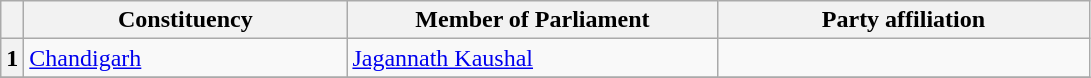<table class="wikitable sortable">
<tr style="text-align:center;">
<th></th>
<th style="width:13em">Constituency</th>
<th style="width:15em">Member of Parliament</th>
<th colspan="2" style="width:15em">Party affiliation</th>
</tr>
<tr>
<th>1</th>
<td><a href='#'>Chandigarh</a></td>
<td><a href='#'>Jagannath Kaushal</a></td>
<td></td>
</tr>
<tr>
</tr>
</table>
